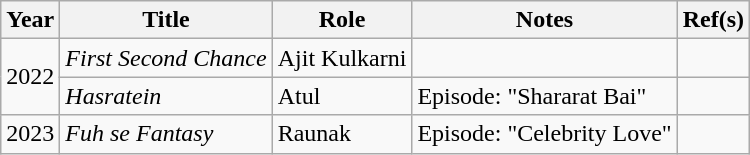<table class="wikitable">
<tr>
<th>Year</th>
<th>Title</th>
<th>Role</th>
<th>Notes</th>
<th>Ref(s)</th>
</tr>
<tr>
<td rowspan="2">2022</td>
<td><em>First Second Chance</em></td>
<td>Ajit Kulkarni</td>
<td></td>
<td></td>
</tr>
<tr>
<td><em>Hasratein</em></td>
<td>Atul</td>
<td>Episode: "Shararat Bai"</td>
<td></td>
</tr>
<tr>
<td>2023</td>
<td><em>Fuh se Fantasy</em></td>
<td>Raunak</td>
<td>Episode: "Celebrity Love"</td>
<td></td>
</tr>
</table>
